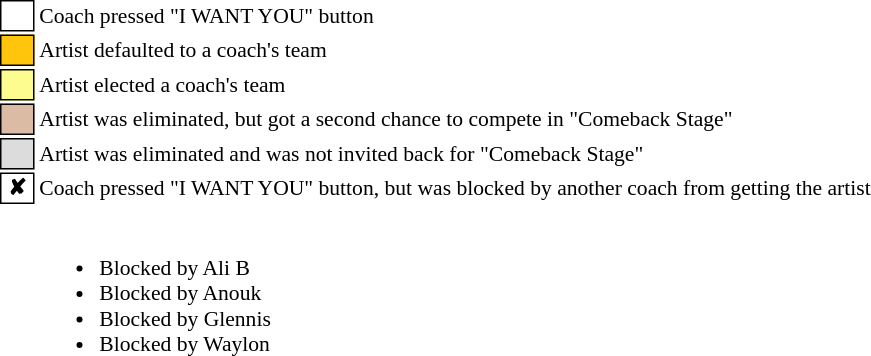<table class="toccolours" style="font-size: 90%; white-space: nowrap;">
<tr>
<td style="background:white; border:1px solid black;"> <strong></strong> </td>
<td>Coach pressed "I WANT YOU" button</td>
</tr>
<tr>
<td style="background:#ffc40c; border:1px solid black;">    </td>
<td>Artist defaulted to a coach's team</td>
</tr>
<tr>
<td style="background:#fdfc8f; border:1px solid black;">    </td>
<td style="padding-right: 8px">Artist elected a coach's team</td>
</tr>
<tr>
<td style="background:#dbbba4; border: 1px solid black">    </td>
<td>Artist was eliminated, but got a second chance to compete in "Comeback Stage"</td>
</tr>
<tr>
<td style="background:#dcdcdc; border:1px solid black;">    </td>
<td>Artist was eliminated and was not invited back for "Comeback Stage"</td>
</tr>
<tr>
<td style="background: white; border:1px solid black"> <strong>✘</strong> </td>
<td>Coach pressed "I WANT YOU" button, but was blocked by another coach from getting the artist</td>
</tr>
<tr>
<td></td>
<td><br><ul><li> Blocked by Ali B</li><li> Blocked by Anouk</li><li> Blocked by Glennis</li><li> Blocked by Waylon</li></ul></td>
</tr>
</table>
